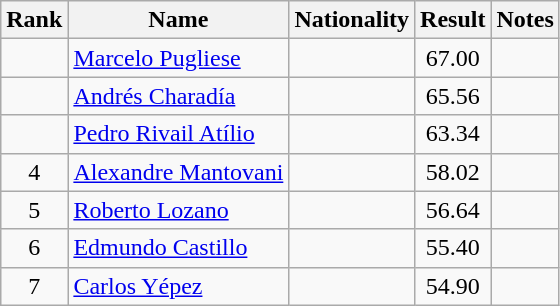<table class="wikitable sortable" style="text-align:center">
<tr>
<th>Rank</th>
<th>Name</th>
<th>Nationality</th>
<th>Result</th>
<th>Notes</th>
</tr>
<tr>
<td></td>
<td align=left><a href='#'>Marcelo Pugliese</a></td>
<td align=left></td>
<td>67.00</td>
<td></td>
</tr>
<tr>
<td></td>
<td align=left><a href='#'>Andrés Charadía</a></td>
<td align=left></td>
<td>65.56</td>
<td></td>
</tr>
<tr>
<td></td>
<td align=left><a href='#'>Pedro Rivail Atílio</a></td>
<td align=left></td>
<td>63.34</td>
<td></td>
</tr>
<tr>
<td>4</td>
<td align=left><a href='#'>Alexandre Mantovani</a></td>
<td align=left></td>
<td>58.02</td>
<td></td>
</tr>
<tr>
<td>5</td>
<td align=left><a href='#'>Roberto Lozano</a></td>
<td align=left></td>
<td>56.64</td>
<td></td>
</tr>
<tr>
<td>6</td>
<td align=left><a href='#'>Edmundo Castillo</a></td>
<td align=left></td>
<td>55.40</td>
<td></td>
</tr>
<tr>
<td>7</td>
<td align=left><a href='#'>Carlos Yépez</a></td>
<td align=left></td>
<td>54.90</td>
<td></td>
</tr>
</table>
